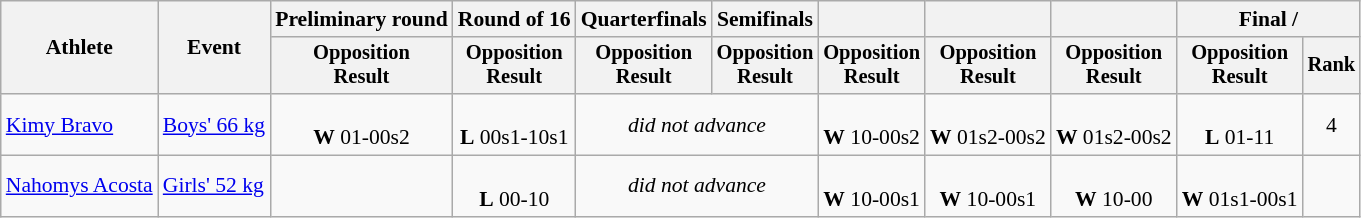<table class="wikitable" style="font-size:90%">
<tr>
<th rowspan=2>Athlete</th>
<th rowspan=2>Event</th>
<th>Preliminary round</th>
<th>Round of 16</th>
<th>Quarterfinals</th>
<th>Semifinals</th>
<th></th>
<th></th>
<th></th>
<th colspan=2>Final / </th>
</tr>
<tr style="font-size:95%">
<th>Opposition<br>Result</th>
<th>Opposition<br>Result</th>
<th>Opposition<br>Result</th>
<th>Opposition<br>Result</th>
<th>Opposition<br>Result</th>
<th>Opposition<br>Result</th>
<th>Opposition<br>Result</th>
<th>Opposition<br>Result</th>
<th>Rank</th>
</tr>
<tr align=center>
<td align=left><a href='#'>Kimy Bravo</a></td>
<td align=left><a href='#'>Boys' 66 kg</a></td>
<td> <br> <strong>W</strong> 01-00s2</td>
<td> <br> <strong>L</strong> 00s1-10s1</td>
<td Colspan=2><em>did not advance</em></td>
<td> <br> <strong>W</strong> 10-00s2</td>
<td> <br> <strong>W</strong> 01s2-00s2</td>
<td> <br> <strong>W</strong> 01s2-00s2</td>
<td> <br> <strong>L</strong> 01-11</td>
<td>4</td>
</tr>
<tr align=center>
<td align=left><a href='#'>Nahomys Acosta</a></td>
<td align=left><a href='#'>Girls' 52 kg</a></td>
<td></td>
<td> <br> <strong>L</strong> 00-10</td>
<td Colspan=2><em>did not advance</em></td>
<td> <br> <strong>W</strong> 10-00s1</td>
<td> <br> <strong>W</strong> 10-00s1</td>
<td> <br> <strong>W</strong> 10-00</td>
<td> <br> <strong>W</strong> 01s1-00s1</td>
<td></td>
</tr>
</table>
